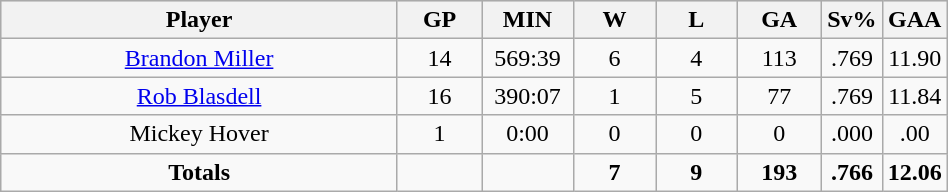<table class="wikitable sortable" width="50%">
<tr align="center"  bgcolor="#dddddd">
<th width="50%">Player</th>
<th width="10%">GP</th>
<th width="10%">MIN</th>
<th width="10%">W</th>
<th width="10%">L</th>
<th width="10%">GA</th>
<th width="10%">Sv%</th>
<th width="10%">GAA</th>
</tr>
<tr align=center>
<td><a href='#'>Brandon Miller</a></td>
<td>14</td>
<td>569:39</td>
<td>6</td>
<td>4</td>
<td>113</td>
<td>.769</td>
<td>11.90</td>
</tr>
<tr align=center>
<td><a href='#'>Rob Blasdell</a></td>
<td>16</td>
<td>390:07</td>
<td>1</td>
<td>5</td>
<td>77</td>
<td>.769</td>
<td>11.84</td>
</tr>
<tr align=center>
<td>Mickey Hover</td>
<td>1</td>
<td>0:00</td>
<td>0</td>
<td>0</td>
<td>0</td>
<td>.000</td>
<td>.00</td>
</tr>
<tr align=center>
<td><strong>Totals</strong></td>
<td></td>
<td></td>
<td><strong>7</strong></td>
<td><strong>9</strong></td>
<td><strong> 193</strong></td>
<td><strong> .766</strong></td>
<td><strong> 12.06</strong></td>
</tr>
</table>
